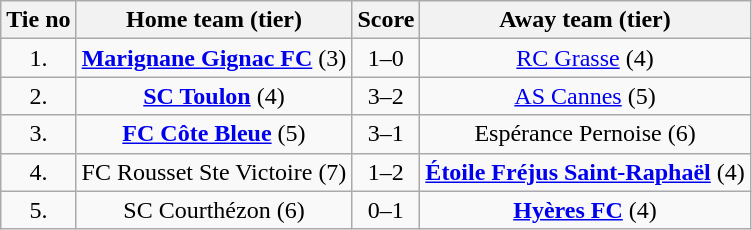<table class="wikitable" style="text-align: center">
<tr>
<th>Tie no</th>
<th>Home team (tier)</th>
<th>Score</th>
<th>Away team (tier)</th>
</tr>
<tr>
<td>1.</td>
<td><strong><a href='#'>Marignane Gignac FC</a></strong> (3)</td>
<td>1–0 </td>
<td><a href='#'>RC Grasse</a> (4)</td>
</tr>
<tr>
<td>2.</td>
<td><strong><a href='#'>SC Toulon</a></strong> (4)</td>
<td>3–2</td>
<td><a href='#'>AS Cannes</a> (5)</td>
</tr>
<tr>
<td>3.</td>
<td><strong><a href='#'>FC Côte Bleue</a></strong> (5)</td>
<td>3–1</td>
<td>Espérance Pernoise (6)</td>
</tr>
<tr>
<td>4.</td>
<td>FC Rousset Ste Victoire (7)</td>
<td>1–2</td>
<td><strong><a href='#'>Étoile Fréjus Saint-Raphaël</a></strong> (4)</td>
</tr>
<tr>
<td>5.</td>
<td>SC Courthézon (6)</td>
<td>0–1</td>
<td><strong><a href='#'>Hyères FC</a></strong> (4)</td>
</tr>
</table>
